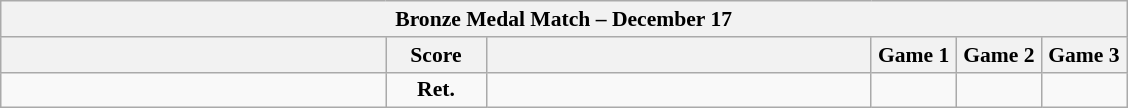<table class="wikitable" style="text-align: center; font-size:90% ">
<tr>
<th colspan=6>Bronze Medal Match – December 17</th>
</tr>
<tr>
<th align="right" width="250"></th>
<th width="60">Score</th>
<th align="left" width="250"></th>
<th width="50">Game 1</th>
<th width="50">Game 2</th>
<th width="50">Game 3</th>
</tr>
<tr>
<td align=left><strong></strong></td>
<td align=center><strong>Ret.</strong></td>
<td align=left></td>
<td></td>
<td></td>
<td></td>
</tr>
</table>
